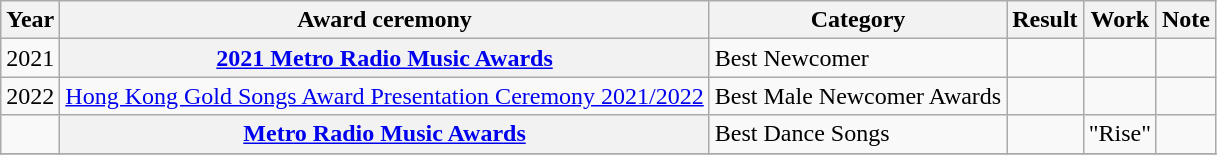<table class="wikitable plainrowheaders">
<tr>
<th scope="col">Year</th>
<th scope="col">Award ceremony</th>
<th scope="col">Category</th>
<th scope="col">Result</th>
<th scope="col">Work</th>
<th scope="col">Note</th>
</tr>
<tr>
<td>2021</td>
<th scope="row"><a href='#'>2021 Metro Radio Music Awards</a></th>
<td>Best Newcomer</td>
<td></td>
<td></td>
<td></td>
</tr>
<tr>
<td>2022</td>
<td><a href='#'>Hong Kong Gold Songs Award Presentation Ceremony 2021/2022</a></td>
<td>Best Male Newcomer Awards</td>
<td></td>
<td></td>
<td></td>
</tr>
<tr>
<td></td>
<th scope="row"><a href='#'>Metro Radio Music Awards</a></th>
<td>Best Dance Songs</td>
<td></td>
<td>"Rise"</td>
<td></td>
</tr>
<tr>
</tr>
</table>
